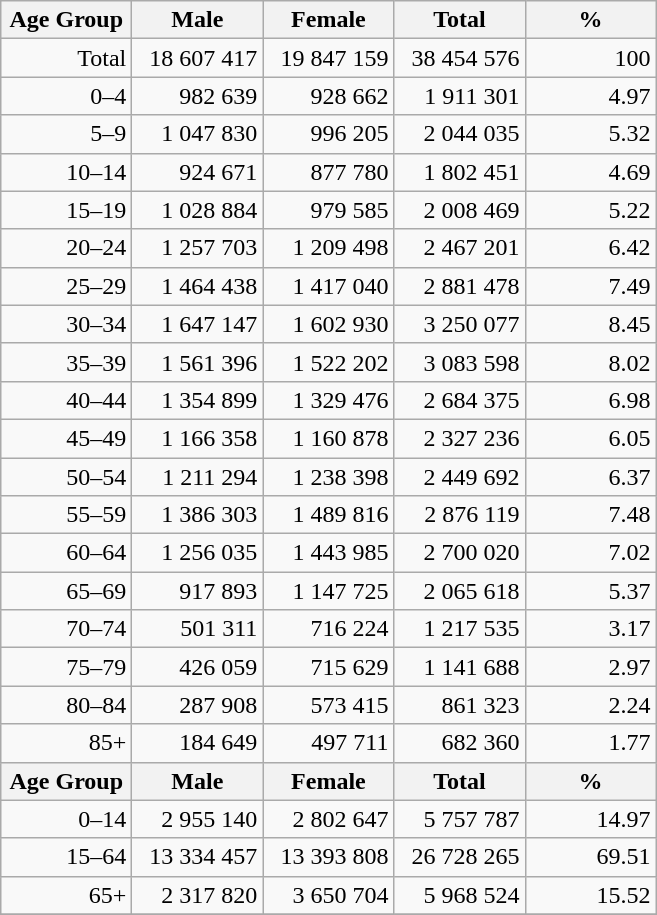<table class="wikitable">
<tr>
<th width="80pt">Age Group</th>
<th width="80pt">Male</th>
<th width="80pt">Female</th>
<th width="80pt">Total</th>
<th width="80pt">%</th>
</tr>
<tr>
<td align="right">Total</td>
<td align="right">18 607 417</td>
<td align="right">19 847 159</td>
<td align="right">38 454 576</td>
<td align="right">100</td>
</tr>
<tr>
<td align="right">0–4</td>
<td align="right">982 639</td>
<td align="right">928 662</td>
<td align="right">1 911 301</td>
<td align="right">4.97</td>
</tr>
<tr>
<td align="right">5–9</td>
<td align="right">1 047 830</td>
<td align="right">996 205</td>
<td align="right">2 044 035</td>
<td align="right">5.32</td>
</tr>
<tr>
<td align="right">10–14</td>
<td align="right">924 671</td>
<td align="right">877 780</td>
<td align="right">1 802 451</td>
<td align="right">4.69</td>
</tr>
<tr>
<td align="right">15–19</td>
<td align="right">1 028 884</td>
<td align="right">979 585</td>
<td align="right">2 008 469</td>
<td align="right">5.22</td>
</tr>
<tr>
<td align="right">20–24</td>
<td align="right">1 257 703</td>
<td align="right">1 209 498</td>
<td align="right">2 467 201</td>
<td align="right">6.42</td>
</tr>
<tr>
<td align="right">25–29</td>
<td align="right">1 464 438</td>
<td align="right">1 417 040</td>
<td align="right">2 881 478</td>
<td align="right">7.49</td>
</tr>
<tr>
<td align="right">30–34</td>
<td align="right">1 647 147</td>
<td align="right">1 602 930</td>
<td align="right">3 250 077</td>
<td align="right">8.45</td>
</tr>
<tr>
<td align="right">35–39</td>
<td align="right">1 561 396</td>
<td align="right">1 522 202</td>
<td align="right">3 083 598</td>
<td align="right">8.02</td>
</tr>
<tr>
<td align="right">40–44</td>
<td align="right">1 354 899</td>
<td align="right">1 329 476</td>
<td align="right">2 684 375</td>
<td align="right">6.98</td>
</tr>
<tr>
<td align="right">45–49</td>
<td align="right">1 166 358</td>
<td align="right">1 160 878</td>
<td align="right">2 327 236</td>
<td align="right">6.05</td>
</tr>
<tr>
<td align="right">50–54</td>
<td align="right">1 211 294</td>
<td align="right">1 238 398</td>
<td align="right">2 449 692</td>
<td align="right">6.37</td>
</tr>
<tr>
<td align="right">55–59</td>
<td align="right">1 386 303</td>
<td align="right">1 489 816</td>
<td align="right">2 876 119</td>
<td align="right">7.48</td>
</tr>
<tr>
<td align="right">60–64</td>
<td align="right">1 256 035</td>
<td align="right">1 443 985</td>
<td align="right">2 700 020</td>
<td align="right">7.02</td>
</tr>
<tr>
<td align="right">65–69</td>
<td align="right">917 893</td>
<td align="right">1 147 725</td>
<td align="right">2 065 618</td>
<td align="right">5.37</td>
</tr>
<tr>
<td align="right">70–74</td>
<td align="right">501 311</td>
<td align="right">716 224</td>
<td align="right">1 217 535</td>
<td align="right">3.17</td>
</tr>
<tr>
<td align="right">75–79</td>
<td align="right">426 059</td>
<td align="right">715 629</td>
<td align="right">1 141 688</td>
<td align="right">2.97</td>
</tr>
<tr>
<td align="right">80–84</td>
<td align="right">287 908</td>
<td align="right">573 415</td>
<td align="right">861 323</td>
<td align="right">2.24</td>
</tr>
<tr>
<td align="right">85+</td>
<td align="right">184 649</td>
<td align="right">497 711</td>
<td align="right">682 360</td>
<td align="right">1.77</td>
</tr>
<tr>
<th width="80pt">Age Group</th>
<th width="80pt">Male</th>
<th width="80pt">Female</th>
<th width="80pt">Total</th>
<th width="80pt">%</th>
</tr>
<tr>
<td align="right">0–14</td>
<td align="right">2 955 140</td>
<td align="right">2 802 647</td>
<td align="right">5 757 787</td>
<td align="right">14.97</td>
</tr>
<tr>
<td align="right">15–64</td>
<td align="right">13 334 457</td>
<td align="right">13 393 808</td>
<td align="right">26 728 265</td>
<td align="right">69.51</td>
</tr>
<tr>
<td align="right">65+</td>
<td align="right">2 317 820</td>
<td align="right">3 650 704</td>
<td align="right">5 968 524</td>
<td align="right">15.52</td>
</tr>
<tr>
</tr>
</table>
